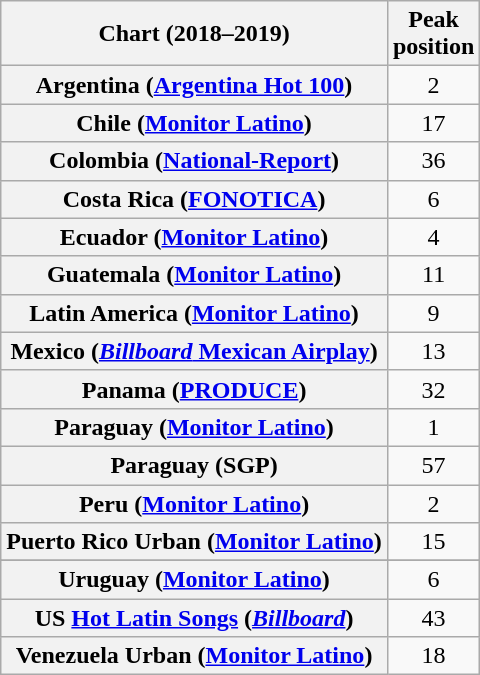<table class="wikitable sortable plainrowheaders" style="text-align:center">
<tr>
<th scope="col">Chart (2018–2019)</th>
<th scope="col">Peak<br> position</th>
</tr>
<tr>
<th scope="row">Argentina (<a href='#'>Argentina Hot 100</a>)</th>
<td>2</td>
</tr>
<tr>
<th scope="row">Chile (<a href='#'>Monitor Latino</a>)</th>
<td>17</td>
</tr>
<tr>
<th scope="row">Colombia (<a href='#'>National-Report</a>)</th>
<td>36</td>
</tr>
<tr>
<th scope="row">Costa Rica (<a href='#'>FONOTICA</a>)</th>
<td>6</td>
</tr>
<tr>
<th scope="row">Ecuador (<a href='#'>Monitor Latino</a>)</th>
<td>4</td>
</tr>
<tr>
<th scope="row">Guatemala (<a href='#'>Monitor Latino</a>)</th>
<td>11</td>
</tr>
<tr>
<th scope="row">Latin America (<a href='#'>Monitor Latino</a>)</th>
<td>9</td>
</tr>
<tr>
<th scope="row">Mexico (<a href='#'><em>Billboard</em> Mexican Airplay</a>)</th>
<td>13</td>
</tr>
<tr>
<th scope="row">Panama (<a href='#'>PRODUCE</a>)</th>
<td>32</td>
</tr>
<tr>
<th scope="row">Paraguay (<a href='#'>Monitor Latino</a>)</th>
<td>1</td>
</tr>
<tr>
<th scope="row">Paraguay (SGP)</th>
<td>57</td>
</tr>
<tr>
<th scope="row">Peru (<a href='#'>Monitor Latino</a>)</th>
<td>2</td>
</tr>
<tr>
<th scope="row">Puerto Rico Urban (<a href='#'>Monitor Latino</a>)</th>
<td>15</td>
</tr>
<tr>
</tr>
<tr>
<th scope="row">Uruguay (<a href='#'>Monitor Latino</a>)</th>
<td>6</td>
</tr>
<tr>
<th scope="row">US <a href='#'>Hot Latin Songs</a> (<em><a href='#'>Billboard</a></em>)</th>
<td>43</td>
</tr>
<tr>
<th scope="row">Venezuela Urban (<a href='#'>Monitor Latino</a>)</th>
<td>18</td>
</tr>
</table>
